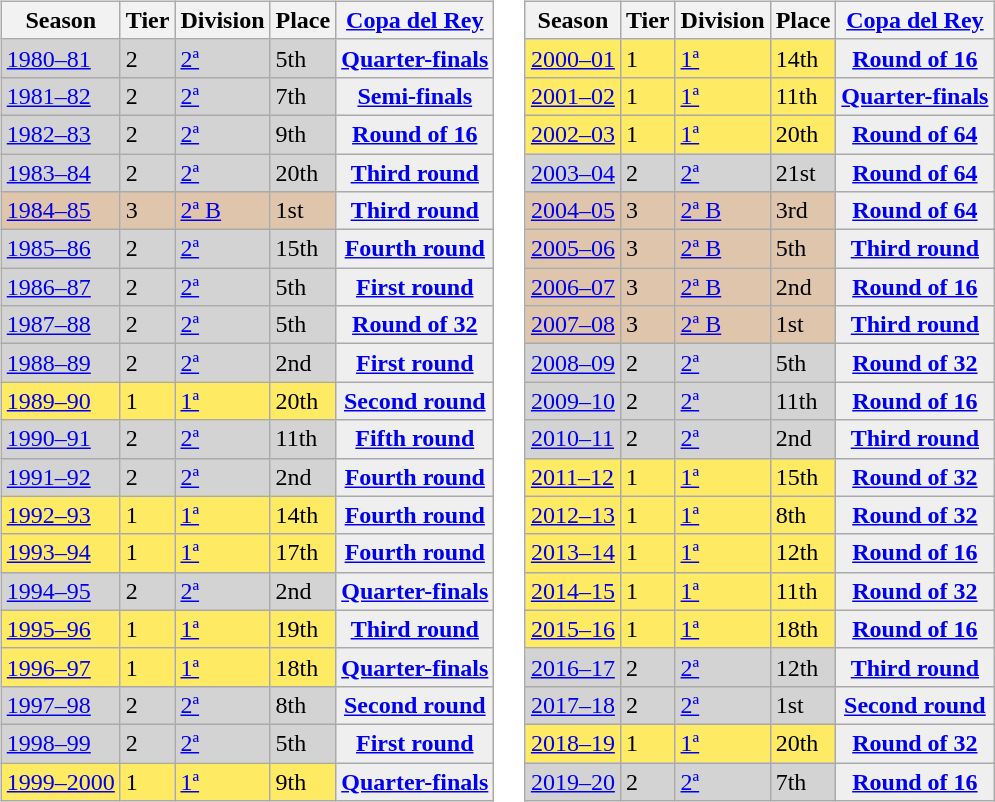<table>
<tr>
<td valign="top" width=0%><br><table class="wikitable">
<tr style="background:#f0f6fa;">
<th>Season</th>
<th>Tier</th>
<th>Division</th>
<th>Place</th>
<th><a href='#'>Copa del Rey</a></th>
</tr>
<tr>
<td style="background:#D3D3D3;"><a href='#'>1980–81</a></td>
<td style="background:#D3D3D3;">2</td>
<td style="background:#D3D3D3;"><a href='#'>2ª</a></td>
<td style="background:#D3D3D3;">5th</td>
<th style="background:#efefef;"><a href='#'>Quarter-finals</a></th>
</tr>
<tr>
<td style="background:#D3D3D3;"><a href='#'>1981–82</a></td>
<td style="background:#D3D3D3;">2</td>
<td style="background:#D3D3D3;"><a href='#'>2ª</a></td>
<td style="background:#D3D3D3;">7th</td>
<th style="background:#efefef;"><a href='#'>Semi-finals</a></th>
</tr>
<tr>
<td style="background:#D3D3D3;"><a href='#'>1982–83</a></td>
<td style="background:#D3D3D3;">2</td>
<td style="background:#D3D3D3;"><a href='#'>2ª</a></td>
<td style="background:#D3D3D3;">9th</td>
<th style="background:#efefef;"><a href='#'>Round of 16</a></th>
</tr>
<tr>
<td style="background:#D3D3D3;"><a href='#'>1983–84</a></td>
<td style="background:#D3D3D3;">2</td>
<td style="background:#D3D3D3;"><a href='#'>2ª</a></td>
<td style="background:#D3D3D3;">20th</td>
<th style="background:#efefef;"><a href='#'>Third round</a></th>
</tr>
<tr>
<td style="background:#DEC5AB;"><a href='#'>1984–85</a></td>
<td style="background:#DEC5AB;">3</td>
<td style="background:#DEC5AB;"><a href='#'>2ª B</a></td>
<td style="background:#DEC5AB;">1st</td>
<th style="background:#efefef;"><a href='#'>Third round</a></th>
</tr>
<tr>
<td style="background:#D3D3D3;"><a href='#'>1985–86</a></td>
<td style="background:#D3D3D3;">2</td>
<td style="background:#D3D3D3;"><a href='#'>2ª</a></td>
<td style="background:#D3D3D3;">15th</td>
<th style="background:#efefef;"><a href='#'>Fourth round</a></th>
</tr>
<tr>
<td style="background:#D3D3D3;"><a href='#'>1986–87</a></td>
<td style="background:#D3D3D3;">2</td>
<td style="background:#D3D3D3;"><a href='#'>2ª</a></td>
<td style="background:#D3D3D3;">5th</td>
<th style="background:#efefef;"><a href='#'>First round</a></th>
</tr>
<tr>
<td style="background:#D3D3D3;"><a href='#'>1987–88</a></td>
<td style="background:#D3D3D3;">2</td>
<td style="background:#D3D3D3;"><a href='#'>2ª</a></td>
<td style="background:#D3D3D3;">5th</td>
<th style="background:#efefef;"><a href='#'>Round of 32</a></th>
</tr>
<tr>
<td style="background:#D3D3D3;"><a href='#'>1988–89</a></td>
<td style="background:#D3D3D3;">2</td>
<td style="background:#D3D3D3;"><a href='#'>2ª</a></td>
<td style="background:#D3D3D3;">2nd</td>
<th style="background:#efefef;"><a href='#'>First round</a></th>
</tr>
<tr>
<td style="background:#FFEA64;"><a href='#'>1989–90</a></td>
<td style="background:#FFEA64;">1</td>
<td style="background:#FFEA64;"><a href='#'>1ª</a></td>
<td style="background:#FFEA64;">20th</td>
<th style="background:#efefef;"><a href='#'>Second round</a></th>
</tr>
<tr>
<td style="background:#D3D3D3;"><a href='#'>1990–91</a></td>
<td style="background:#D3D3D3;">2</td>
<td style="background:#D3D3D3;"><a href='#'>2ª</a></td>
<td style="background:#D3D3D3;">11th</td>
<th style="background:#efefef;"><a href='#'>Fifth round</a></th>
</tr>
<tr>
<td style="background:#D3D3D3;"><a href='#'>1991–92</a></td>
<td style="background:#D3D3D3;">2</td>
<td style="background:#D3D3D3;"><a href='#'>2ª</a></td>
<td style="background:#D3D3D3;">2nd</td>
<th style="background:#efefef;"><a href='#'>Fourth round</a></th>
</tr>
<tr>
<td style="background:#FFEA64;"><a href='#'>1992–93</a></td>
<td style="background:#FFEA64;">1</td>
<td style="background:#FFEA64;"><a href='#'>1ª</a></td>
<td style="background:#FFEA64;">14th</td>
<th style="background:#efefef;"><a href='#'>Fourth round</a></th>
</tr>
<tr>
<td style="background:#FFEA64;"><a href='#'>1993–94</a></td>
<td style="background:#FFEA64;">1</td>
<td style="background:#FFEA64;"><a href='#'>1ª</a></td>
<td style="background:#FFEA64;">17th</td>
<th style="background:#efefef;"><a href='#'>Fourth round</a></th>
</tr>
<tr>
<td style="background:#D3D3D3;"><a href='#'>1994–95</a></td>
<td style="background:#D3D3D3;">2</td>
<td style="background:#D3D3D3;"><a href='#'>2ª</a></td>
<td style="background:#D3D3D3;">2nd</td>
<th style="background:#efefef;"><a href='#'>Quarter-finals</a></th>
</tr>
<tr>
<td style="background:#FFEA64;"><a href='#'>1995–96</a></td>
<td style="background:#FFEA64;">1</td>
<td style="background:#FFEA64;"><a href='#'>1ª</a></td>
<td style="background:#FFEA64;">19th</td>
<th style="background:#efefef;"><a href='#'>Third round</a></th>
</tr>
<tr>
<td style="background:#FFEA64;"><a href='#'>1996–97</a></td>
<td style="background:#FFEA64;">1</td>
<td style="background:#FFEA64;"><a href='#'>1ª</a></td>
<td style="background:#FFEA64;">18th</td>
<th style="background:#efefef;"><a href='#'>Quarter-finals</a></th>
</tr>
<tr>
<td style="background:#D3D3D3;"><a href='#'>1997–98</a></td>
<td style="background:#D3D3D3;">2</td>
<td style="background:#D3D3D3;"><a href='#'>2ª</a></td>
<td style="background:#D3D3D3;">8th</td>
<th style="background:#efefef;"><a href='#'>Second round</a></th>
</tr>
<tr>
<td style="background:#D3D3D3;"><a href='#'>1998–99</a></td>
<td style="background:#D3D3D3;">2</td>
<td style="background:#D3D3D3;"><a href='#'>2ª</a></td>
<td style="background:#D3D3D3;">5th</td>
<th style="background:#efefef;"><a href='#'>First round</a></th>
</tr>
<tr>
<td style="background:#FFEA64;"><a href='#'>1999–2000</a></td>
<td style="background:#FFEA64;">1</td>
<td style="background:#FFEA64;"><a href='#'>1ª</a></td>
<td style="background:#FFEA64;">9th</td>
<th style="background:#efefef;"><a href='#'>Quarter-finals</a></th>
</tr>
</table>
</td>
<td valign="top" width=0%><br><table class="wikitable">
<tr style="background:#f0f6fa;">
<th>Season</th>
<th>Tier</th>
<th>Division</th>
<th>Place</th>
<th><a href='#'>Copa del Rey</a></th>
</tr>
<tr>
<td style="background:#FFEA64;"><a href='#'>2000–01</a></td>
<td style="background:#FFEA64;">1</td>
<td style="background:#FFEA64;"><a href='#'>1ª</a></td>
<td style="background:#FFEA64;">14th</td>
<th style="background:#efefef;"><a href='#'>Round of 16</a></th>
</tr>
<tr>
<td style="background:#FFEA64;"><a href='#'>2001–02</a></td>
<td style="background:#FFEA64;">1</td>
<td style="background:#FFEA64;"><a href='#'>1ª</a></td>
<td style="background:#FFEA64;">11th</td>
<th style="background:#efefef;"><a href='#'>Quarter-finals</a></th>
</tr>
<tr>
<td style="background:#FFEA64;"><a href='#'>2002–03</a></td>
<td style="background:#FFEA64;">1</td>
<td style="background:#FFEA64;"><a href='#'>1ª</a></td>
<td style="background:#FFEA64;">20th</td>
<th style="background:#efefef;"><a href='#'>Round of 64</a></th>
</tr>
<tr>
<td style="background:#D3D3D3;"><a href='#'>2003–04</a></td>
<td style="background:#D3D3D3;">2</td>
<td style="background:#D3D3D3;"><a href='#'>2ª</a></td>
<td style="background:#D3D3D3;">21st</td>
<th style="background:#efefef;"><a href='#'>Round of 64</a></th>
</tr>
<tr>
<td style="background:#DEC5AB;"><a href='#'>2004–05</a></td>
<td style="background:#DEC5AB;">3</td>
<td style="background:#DEC5AB;"><a href='#'>2ª B</a></td>
<td style="background:#DEC5AB;">3rd</td>
<th style="background:#efefef;"><a href='#'>Round of 64</a></th>
</tr>
<tr>
<td style="background:#DEC5AB;"><a href='#'>2005–06</a></td>
<td style="background:#DEC5AB;">3</td>
<td style="background:#DEC5AB;"><a href='#'>2ª B</a></td>
<td style="background:#DEC5AB;">5th</td>
<th style="background:#efefef;"><a href='#'>Third round</a></th>
</tr>
<tr>
<td style="background:#DEC5AB;"><a href='#'>2006–07</a></td>
<td style="background:#DEC5AB;">3</td>
<td style="background:#DEC5AB;"><a href='#'>2ª B</a></td>
<td style="background:#DEC5AB;">2nd</td>
<th style="background:#efefef;"><a href='#'>Round of 16</a></th>
</tr>
<tr>
<td style="background:#DEC5AB;"><a href='#'>2007–08</a></td>
<td style="background:#DEC5AB;">3</td>
<td style="background:#DEC5AB;"><a href='#'>2ª B</a></td>
<td style="background:#DEC5AB;">1st</td>
<th style="background:#efefef;"><a href='#'>Third round</a></th>
</tr>
<tr>
<td style="background:#D3D3D3;"><a href='#'>2008–09</a></td>
<td style="background:#D3D3D3;">2</td>
<td style="background:#D3D3D3;"><a href='#'>2ª</a></td>
<td style="background:#D3D3D3;">5th</td>
<th style="background:#efefef;"><a href='#'>Round of 32</a></th>
</tr>
<tr>
<td style="background:#D3D3D3;"><a href='#'>2009–10</a></td>
<td style="background:#D3D3D3;">2</td>
<td style="background:#D3D3D3;"><a href='#'>2ª</a></td>
<td style="background:#D3D3D3;">11th</td>
<th style="background:#efefef;"><a href='#'>Round of 16</a></th>
</tr>
<tr>
<td style="background:#D3D3D3;"><a href='#'>2010–11</a></td>
<td style="background:#D3D3D3;">2</td>
<td style="background:#D3D3D3;"><a href='#'>2ª</a></td>
<td style="background:#D3D3D3;">2nd</td>
<th style="background:#efefef;"><a href='#'>Third round</a></th>
</tr>
<tr>
<td style="background:#FFEA64;"><a href='#'>2011–12</a></td>
<td style="background:#FFEA64;">1</td>
<td style="background:#FFEA64;"><a href='#'>1ª</a></td>
<td style="background:#FFEA64;">15th</td>
<th style="background:#efefef;"><a href='#'>Round of 32</a></th>
</tr>
<tr>
<td style="background:#FFEA64;"><a href='#'>2012–13</a></td>
<td style="background:#FFEA64;">1</td>
<td style="background:#FFEA64;"><a href='#'>1ª</a></td>
<td style="background:#FFEA64;">8th</td>
<th style="background:#efefef;"><a href='#'>Round of 32</a></th>
</tr>
<tr>
<td style="background:#FFEA64;"><a href='#'>2013–14</a></td>
<td style="background:#FFEA64;">1</td>
<td style="background:#FFEA64;"><a href='#'>1ª</a></td>
<td style="background:#FFEA64;">12th</td>
<th style="background:#efefef;"><a href='#'>Round of 16</a></th>
</tr>
<tr>
<td style="background:#FFEA64;"><a href='#'>2014–15</a></td>
<td style="background:#FFEA64;">1</td>
<td style="background:#FFEA64;"><a href='#'>1ª</a></td>
<td style="background:#FFEA64;">11th</td>
<th style="background:#efefef;"><a href='#'>Round of 32</a></th>
</tr>
<tr>
<td style="background:#FFEA64;"><a href='#'>2015–16</a></td>
<td style="background:#FFEA64;">1</td>
<td style="background:#FFEA64;"><a href='#'>1ª</a></td>
<td style="background:#FFEA64;">18th</td>
<th style="background:#efefef;"><a href='#'>Round of 16</a></th>
</tr>
<tr>
<td style="background:#D3D3D3;"><a href='#'>2016–17</a></td>
<td style="background:#D3D3D3;">2</td>
<td style="background:#D3D3D3;"><a href='#'>2ª</a></td>
<td style="background:#D3D3D3;">12th</td>
<th style="background:#efefef;"><a href='#'>Third round</a></th>
</tr>
<tr>
<td style="background:#D3D3D3;"><a href='#'>2017–18</a></td>
<td style="background:#D3D3D3;">2</td>
<td style="background:#D3D3D3;"><a href='#'>2ª</a></td>
<td style="background:#D3D3D3;">1st</td>
<th style="background:#efefef;"><a href='#'>Second round</a></th>
</tr>
<tr>
<td style="background:#FFEA64;"><a href='#'>2018–19</a></td>
<td style="background:#FFEA64;">1</td>
<td style="background:#FFEA64;"><a href='#'>1ª</a></td>
<td style="background:#FFEA64;">20th</td>
<th style="background:#efefef;"><a href='#'>Round of 32</a></th>
</tr>
<tr>
<td style="background:#D3D3D3;"><a href='#'>2019–20</a></td>
<td style="background:#D3D3D3;">2</td>
<td style="background:#D3D3D3;"><a href='#'>2ª</a></td>
<td style="background:#D3D3D3;">7th</td>
<th style="background:#efefef;"><a href='#'>Round of 16</a></th>
</tr>
</table>
</td>
</tr>
</table>
